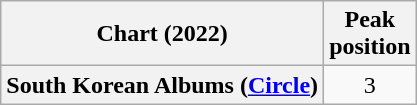<table class="wikitable plainrowheaders" style="text-align:center;">
<tr>
<th scope="col">Chart (2022)</th>
<th scope="col">Peak<br>position</th>
</tr>
<tr>
<th scope="row">South Korean Albums (<a href='#'>Circle</a>)</th>
<td>3</td>
</tr>
</table>
